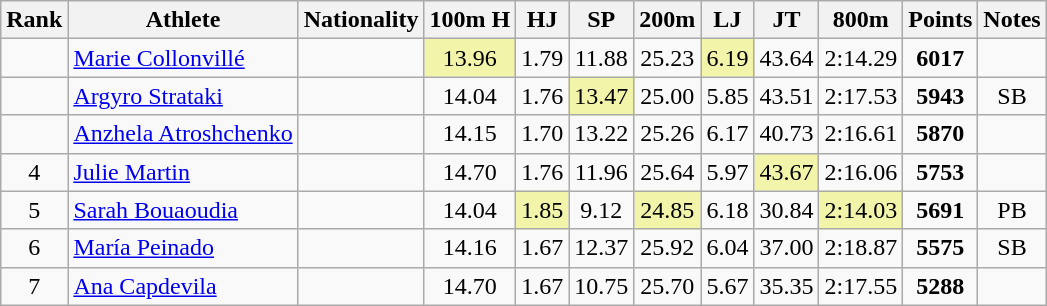<table class="wikitable sortable" style=" text-align:center;">
<tr>
<th>Rank</th>
<th>Athlete</th>
<th>Nationality</th>
<th>100m H</th>
<th>HJ</th>
<th>SP</th>
<th>200m</th>
<th>LJ</th>
<th>JT</th>
<th>800m</th>
<th>Points</th>
<th>Notes</th>
</tr>
<tr>
<td></td>
<td align=left><a href='#'>Marie Collonvillé</a></td>
<td align=left></td>
<td bgcolor=#F2F5A9>13.96</td>
<td>1.79</td>
<td>11.88</td>
<td>25.23</td>
<td bgcolor=#F2F5A9>6.19</td>
<td>43.64</td>
<td>2:14.29</td>
<td><strong>6017</strong></td>
<td></td>
</tr>
<tr>
<td></td>
<td align=left><a href='#'>Argyro Strataki</a></td>
<td align=left></td>
<td>14.04</td>
<td>1.76</td>
<td bgcolor=#F2F5A9>13.47</td>
<td>25.00</td>
<td>5.85</td>
<td>43.51</td>
<td>2:17.53</td>
<td><strong>5943</strong></td>
<td>SB</td>
</tr>
<tr>
<td></td>
<td align=left><a href='#'>Anzhela Atroshchenko</a></td>
<td align=left></td>
<td>14.15</td>
<td>1.70</td>
<td>13.22</td>
<td>25.26</td>
<td>6.17</td>
<td>40.73</td>
<td>2:16.61</td>
<td><strong>5870</strong></td>
<td></td>
</tr>
<tr>
<td>4</td>
<td align=left><a href='#'>Julie Martin</a></td>
<td align=left></td>
<td>14.70</td>
<td>1.76</td>
<td>11.96</td>
<td>25.64</td>
<td>5.97</td>
<td bgcolor=#F2F5A9>43.67</td>
<td>2:16.06</td>
<td><strong>5753</strong></td>
<td></td>
</tr>
<tr>
<td>5</td>
<td align=left><a href='#'>Sarah Bouaoudia</a></td>
<td align=left></td>
<td>14.04</td>
<td bgcolor=#F2F5A9>1.85</td>
<td>9.12</td>
<td bgcolor=#F2F5A9>24.85</td>
<td>6.18</td>
<td>30.84</td>
<td bgcolor=#F2F5A9>2:14.03</td>
<td><strong>5691</strong></td>
<td>PB</td>
</tr>
<tr>
<td>6</td>
<td align=left><a href='#'>María Peinado</a></td>
<td align=left></td>
<td>14.16</td>
<td>1.67</td>
<td>12.37</td>
<td>25.92</td>
<td>6.04</td>
<td>37.00</td>
<td>2:18.87</td>
<td><strong>5575</strong></td>
<td>SB</td>
</tr>
<tr>
<td>7</td>
<td align=left><a href='#'>Ana Capdevila</a></td>
<td align=left></td>
<td>14.70</td>
<td>1.67</td>
<td>10.75</td>
<td>25.70</td>
<td>5.67</td>
<td>35.35</td>
<td>2:17.55</td>
<td><strong>5288</strong></td>
<td></td>
</tr>
</table>
